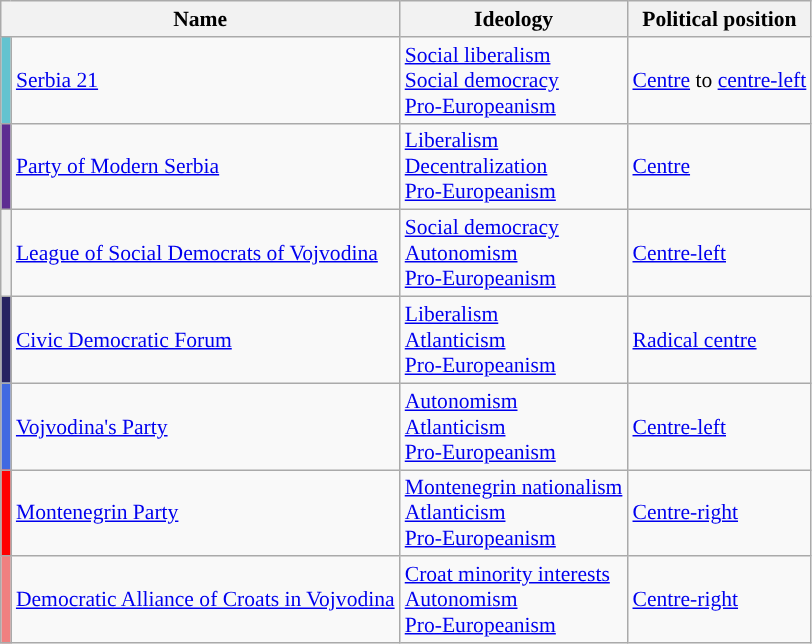<table class="wikitable" style="text-align; font-size:90%;">
<tr>
<th colspan="2">Name</th>
<th>Ideology</th>
<th>Political position</th>
</tr>
<tr>
<th style="background-color:#63C3D0; color:white;"></th>
<td><a href='#'>Serbia 21</a><br></td>
<td><a href='#'>Social liberalism</a><br><a href='#'>Social democracy</a><br><a href='#'>Pro-Europeanism</a></td>
<td><a href='#'>Centre</a> to <a href='#'>centre-left</a></td>
</tr>
<tr>
<th style="background-color:#5D2D91; color:white;"></th>
<td><a href='#'>Party of Modern Serbia</a><br></td>
<td><a href='#'>Liberalism</a><br><a href='#'>Decentralization</a><br><a href='#'>Pro-Europeanism</a></td>
<td><a href='#'>Centre</a></td>
</tr>
<tr>
<th style="background-color:"></th>
<td><a href='#'>League of Social Democrats of Vojvodina</a><br></td>
<td><a href='#'>Social democracy</a><br><a href='#'>Autonomism</a><br><a href='#'>Pro-Europeanism</a></td>
<td><a href='#'>Centre-left</a></td>
</tr>
<tr>
<th style="background-color:#272361; color:white;"></th>
<td><a href='#'>Civic Democratic Forum</a><br></td>
<td><a href='#'>Liberalism</a><br><a href='#'>Atlanticism</a><br><a href='#'>Pro-Europeanism</a></td>
<td><a href='#'>Radical centre</a></td>
</tr>
<tr>
<th style="background-color:royalblue; color:white;"></th>
<td><a href='#'>Vojvodina's Party</a><br></td>
<td><a href='#'>Autonomism</a><br><a href='#'>Atlanticism</a><br><a href='#'>Pro-Europeanism</a></td>
<td><a href='#'>Centre-left</a></td>
</tr>
<tr>
<th style="background-color:red; color:white;"></th>
<td><a href='#'>Montenegrin Party</a><br></td>
<td><a href='#'>Montenegrin nationalism</a><br><a href='#'>Atlanticism</a><br><a href='#'>Pro-Europeanism</a></td>
<td><a href='#'>Centre-right</a></td>
</tr>
<tr>
<th style="background-color:lightcoral; color:white;"></th>
<td><a href='#'>Democratic Alliance of Croats in Vojvodina</a><br></td>
<td><a href='#'>Croat minority interests</a><br><a href='#'>Autonomism</a><br><a href='#'>Pro-Europeanism</a></td>
<td><a href='#'>Centre-right</a></td>
</tr>
</table>
